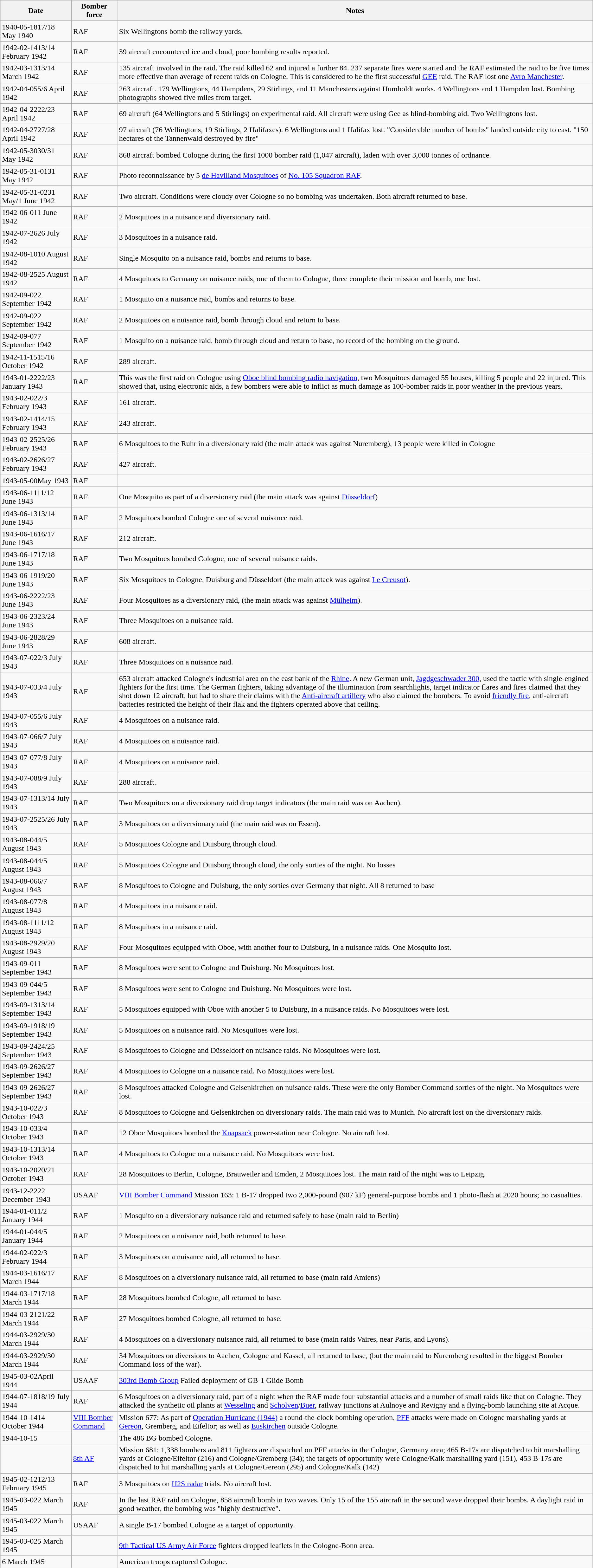<table class="wikitable sortable">
<tr>
<th width=12%>Date</th>
<th>Bomber<br>force</th>
<th class="unsortable">Notes</th>
</tr>
<tr>
<td><span>1940-05-18</span>17/18 May 1940</td>
<td>RAF</td>
<td>Six Wellingtons bomb the railway yards.</td>
</tr>
<tr>
<td><span>1942-02-14</span>13/14 February 1942</td>
<td>RAF</td>
<td>39 aircraft encountered ice and cloud, poor bombing results reported.</td>
</tr>
<tr>
<td><span>1942-03-13</span>13/14 March 1942</td>
<td>RAF</td>
<td>135 aircraft involved in the raid.  The raid killed 62 and injured a further 84. 237 separate fires were started and the RAF estimated the raid to be five times more effective than average of recent raids on Cologne. This is considered to be the first successful <a href='#'>GEE</a> raid. The RAF lost one <a href='#'>Avro Manchester</a>.</td>
</tr>
<tr>
<td><span>1942-04-05</span>5/6 April 1942</td>
<td>RAF</td>
<td>263 aircraft. 179 Wellingtons, 44 Hampdens, 29 Stirlings, and 11 Manchesters against Humboldt works. 4 Wellingtons and 1 Hampden lost. Bombing photographs showed five miles from target.</td>
</tr>
<tr>
<td><span>1942-04-22</span>22/23 April 1942</td>
<td>RAF</td>
<td>69 aircraft (64 Wellingtons and 5 Stirlings) on experimental raid. All aircraft were using Gee as blind-bombing aid. Two Wellingtons lost.</td>
</tr>
<tr>
<td><span>1942-04-27</span>27/28 April 1942</td>
<td>RAF</td>
<td>97 aircraft (76 Wellingtons, 19 Stirlings, 2 Halifaxes). 6 Wellingtons and 1 Halifax lost. "Considerable number of bombs" landed outside city to east. "150 hectares of the Tannenwald destroyed by fire"</td>
</tr>
<tr>
<td><span>1942-05-30</span>30/31 May 1942</td>
<td>RAF</td>
<td>868 aircraft bombed Cologne during the first 1000 bomber raid (1,047 aircraft), laden with over 3,000 tonnes of ordnance.</td>
</tr>
<tr>
<td><span>1942-05-31-01</span>31 May 1942</td>
<td>RAF</td>
<td>Photo reconnaissance by 5 <a href='#'>de Havilland Mosquitoes</a> of <a href='#'>No. 105 Squadron RAF</a>.</td>
</tr>
<tr>
<td><span>1942-05-31-02</span>31 May/1 June 1942</td>
<td>RAF</td>
<td>Two aircraft. Conditions were cloudy over Cologne so no bombing was undertaken. Both aircraft returned to base.</td>
</tr>
<tr>
<td><span>1942-06-01</span>1 June 1942</td>
<td>RAF</td>
<td>2 Mosquitoes in a nuisance and diversionary raid.</td>
</tr>
<tr>
<td><span>1942-07-26</span>26 July 1942</td>
<td>RAF</td>
<td>3 Mosquitoes in a nuisance raid.</td>
</tr>
<tr>
<td><span>1942-08-10</span>10 August 1942</td>
<td>RAF</td>
<td>Single Mosquito on a nuisance raid, bombs and returns to base.</td>
</tr>
<tr>
<td><span>1942-08-25</span>25 August 1942</td>
<td>RAF</td>
<td>4 Mosquitoes to Germany on nuisance raids, one of them to Cologne, three complete their mission and bomb, one lost.</td>
</tr>
<tr>
<td><span>1942-09-02</span>2 September 1942</td>
<td>RAF</td>
<td>1 Mosquito on a nuisance raid, bombs and returns to base.</td>
</tr>
<tr>
<td><span>1942-09-02</span>2 September 1942</td>
<td>RAF</td>
<td>2 Mosquitoes on a nuisance raid, bomb through cloud and return to base.</td>
</tr>
<tr>
<td><span>1942-09-07</span>7 September 1942</td>
<td>RAF</td>
<td>1 Mosquito on a nuisance raid, bomb through cloud and return to base, no record of the bombing on the ground.</td>
</tr>
<tr>
<td><span>1942-11-15</span>15/16 October 1942</td>
<td>RAF</td>
<td>289 aircraft.</td>
</tr>
<tr>
<td><span>1943-01-22</span>22/23 January 1943</td>
<td>RAF</td>
<td>This was the first raid on Cologne using <a href='#'>Oboe blind bombing radio navigation</a>, two Mosquitoes damaged 55 houses, killing 5 people and 22 injured. This showed that, using electronic aids, a few bombers were able to inflict as much damage as 100-bomber raids in poor weather in the previous years.</td>
</tr>
<tr>
<td><span>1943-02-02</span>2/3 February 1943</td>
<td>RAF</td>
<td>161 aircraft.</td>
</tr>
<tr>
<td><span>1943-02-14</span>14/15 February 1943</td>
<td>RAF</td>
<td>243 aircraft.</td>
</tr>
<tr>
<td><span>1943-02-25</span>25/26 February 1943</td>
<td>RAF</td>
<td>6 Mosquitoes to the Ruhr in a diversionary raid (the main attack was against Nuremberg), 13 people were killed in Cologne</td>
</tr>
<tr>
<td><span>1943-02-26</span>26/27 February 1943</td>
<td>RAF</td>
<td>427 aircraft.</td>
</tr>
<tr>
<td><span>1943-05-00</span>May 1943</td>
<td>RAF</td>
<td></td>
</tr>
<tr>
<td><span>1943-06-11</span>11/12 June 1943</td>
<td>RAF</td>
<td>One Mosquito as part of a diversionary raid (the main attack was against <a href='#'>Düsseldorf</a>)</td>
</tr>
<tr>
<td><span>1943-06-13</span>13/14 June 1943</td>
<td>RAF</td>
<td>2 Mosquitoes bombed Cologne one of several nuisance raid.</td>
</tr>
<tr>
<td><span>1943-06-16</span>16/17 June 1943</td>
<td>RAF</td>
<td>212 aircraft.</td>
</tr>
<tr>
<td><span>1943-06-17</span>17/18 June 1943</td>
<td>RAF</td>
<td>Two Mosquitoes bombed Cologne, one of several nuisance raids.</td>
</tr>
<tr>
<td><span>1943-06-19</span>19/20 June 1943</td>
<td>RAF</td>
<td>Six Mosquitoes to Cologne, Duisburg and Düsseldorf (the main attack was against <a href='#'>Le Creusot</a>).</td>
</tr>
<tr>
<td><span>1943-06-22</span>22/23 June 1943</td>
<td>RAF</td>
<td>Four Mosquitoes as a diversionary raid, (the main attack was against <a href='#'>Mülheim</a>).</td>
</tr>
<tr>
<td><span>1943-06-23</span>23/24 June 1943</td>
<td>RAF</td>
<td>Three Mosquitoes on a nuisance raid.</td>
</tr>
<tr>
<td><span>1943-06-28</span>28/29 June 1943</td>
<td>RAF</td>
<td>608 aircraft.</td>
</tr>
<tr>
<td><span>1943-07-02</span>2/3 July 1943</td>
<td>RAF</td>
<td>Three Mosquitoes on a nuisance raid.</td>
</tr>
<tr>
<td><span>1943-07-03</span>3/4 July 1943</td>
<td>RAF</td>
<td>653 aircraft attacked Cologne's industrial area on the east bank of the <a href='#'>Rhine</a>. A new German unit, <a href='#'>Jagdgeschwader 300</a>, used the  tactic with single-engined fighters for the first time. The German fighters, taking advantage of the illumination from searchlights, target indicator flares and fires claimed that they shot down 12 aircraft, but had to share their claims with the <a href='#'>Anti-aircraft artillery</a> who also claimed the bombers. To avoid <a href='#'>friendly fire</a>, anti-aircraft batteries restricted the height of their flak and the fighters operated above that ceiling.</td>
</tr>
<tr>
<td><span>1943-07-05</span>5/6 July 1943</td>
<td>RAF</td>
<td>4 Mosquitoes on a nuisance raid.</td>
</tr>
<tr>
<td><span>1943-07-06</span>6/7 July 1943</td>
<td>RAF</td>
<td>4 Mosquitoes on a nuisance raid.</td>
</tr>
<tr>
<td><span>1943-07-07</span>7/8 July 1943</td>
<td>RAF</td>
<td>4 Mosquitoes on a nuisance raid.</td>
</tr>
<tr>
<td><span>1943-07-08</span>8/9 July 1943</td>
<td>RAF</td>
<td>288 aircraft.</td>
</tr>
<tr>
<td><span>1943-07-13</span>13/14 July 1943</td>
<td>RAF</td>
<td>Two Mosquitoes on a diversionary raid drop target indicators (the main raid was on Aachen).</td>
</tr>
<tr>
<td><span>1943-07-25</span>25/26 July 1943</td>
<td>RAF</td>
<td>3 Mosquitoes on a diversionary raid (the main raid was on Essen).</td>
</tr>
<tr>
<td><span>1943-08-04</span>4/5 August 1943</td>
<td>RAF</td>
<td>5 Mosquitoes Cologne and Duisburg through cloud.</td>
</tr>
<tr>
<td><span>1943-08-04</span>4/5 August 1943</td>
<td>RAF</td>
<td>5 Mosquitoes Cologne and Duisburg through cloud, the only sorties of the night. No losses</td>
</tr>
<tr>
<td><span>1943-08-06</span>6/7 August 1943</td>
<td>RAF</td>
<td>8 Mosquitoes to Cologne and Duisburg, the only sorties over Germany that night. All 8 returned to base</td>
</tr>
<tr>
<td><span>1943-08-07</span>7/8 August 1943</td>
<td>RAF</td>
<td>4 Mosquitoes in a nuisance raid.</td>
</tr>
<tr>
<td><span>1943-08-11</span>11/12 August 1943</td>
<td>RAF</td>
<td>8 Mosquitoes in a nuisance raid.</td>
</tr>
<tr>
<td><span>1943-08-29</span>29/20 August 1943</td>
<td>RAF</td>
<td>Four Mosquitoes equipped with Oboe, with another four to Duisburg, in a nuisance raids. One Mosquito lost.</td>
</tr>
<tr>
<td><span>1943-09-01</span>1 September 1943</td>
<td>RAF</td>
<td>8 Mosquitoes were sent to Cologne and Duisburg. No Mosquitoes lost.</td>
</tr>
<tr>
<td><span>1943-09-04</span>4/5 September 1943</td>
<td>RAF</td>
<td>8 Mosquitoes were sent to Cologne and Duisburg. No Mosquitoes were lost.</td>
</tr>
<tr>
<td><span>1943-09-13</span>13/14 September 1943</td>
<td>RAF</td>
<td>5 Mosquitoes equipped with Oboe with another 5 to Duisburg, in a nuisance raids. No Mosquitoes were lost.</td>
</tr>
<tr>
<td><span>1943-09-19</span>18/19 September 1943</td>
<td>RAF</td>
<td>5 Mosquitoes on a nuisance raid. No Mosquitoes were lost.</td>
</tr>
<tr>
<td><span>1943-09-24</span>24/25 September 1943</td>
<td>RAF</td>
<td>8 Mosquitoes to Cologne and Düsseldorf on nuisance raids. No Mosquitoes were lost.</td>
</tr>
<tr>
<td><span>1943-09-26</span>26/27 September 1943</td>
<td>RAF</td>
<td>4 Mosquitoes to Cologne on a nuisance raid. No Mosquitoes were lost.</td>
</tr>
<tr>
<td><span>1943-09-26</span>26/27 September 1943</td>
<td>RAF</td>
<td>8 Mosquitoes attacked Cologne and Gelsenkirchen on nuisance raids. These were the only Bomber Command sorties of the night. No Mosquitoes were lost.</td>
</tr>
<tr>
<td><span>1943-10-02</span>2/3 October 1943</td>
<td>RAF</td>
<td>8 Mosquitoes to Cologne and Gelsenkirchen on diversionary raids. The main raid was to Munich. No aircraft lost on the diversionary raids.</td>
</tr>
<tr>
<td><span>1943-10-03</span>3/4 October 1943</td>
<td>RAF</td>
<td>12 Oboe Mosquitoes bombed the <a href='#'>Knapsack</a> power-station near Cologne. No aircraft lost.</td>
</tr>
<tr>
<td><span>1943-10-13</span>13/14 October 1943</td>
<td>RAF</td>
<td>4 Mosquitoes to Cologne on a nuisance raid. No Mosquitoes were lost.</td>
</tr>
<tr>
<td><span>1943-10-20</span>20/21 October 1943</td>
<td>RAF</td>
<td>28 Mosquitoes to Berlin, Cologne, Brauweiler and Emden, 2 Mosquitoes lost. The main raid of the night was to Leipzig.</td>
</tr>
<tr>
<td><span>1943-12-22</span>22 December 1943</td>
<td>USAAF</td>
<td><a href='#'>VIII Bomber Command</a> Mission 163: 1 B-17 dropped two 2,000-pound (907 kF) general-purpose bombs and 1 photo-flash at 2020 hours; no casualties.</td>
</tr>
<tr>
<td><span>1944-01-01</span>1/2 January 1944</td>
<td>RAF</td>
<td>1 Mosquito on a diversionary nuisance raid and returned safely to base (main raid to Berlin)</td>
</tr>
<tr>
<td><span>1944-01-04</span>4/5 January 1944</td>
<td>RAF</td>
<td>2 Mosquitoes on a nuisance raid, both returned to base.</td>
</tr>
<tr>
<td><span>1944-02-02</span>2/3 February 1944</td>
<td>RAF</td>
<td>3 Mosquitoes on a nuisance raid, all returned to base.</td>
</tr>
<tr>
<td><span>1944-03-16</span>16/17 March 1944</td>
<td>RAF</td>
<td>8 Mosquitoes on a diversionary nuisance raid, all returned to base (main raid Amiens)</td>
</tr>
<tr>
<td><span>1944-03-17</span>17/18 March 1944</td>
<td>RAF</td>
<td>28 Mosquitoes bombed Cologne, all returned to base.</td>
</tr>
<tr>
<td><span>1944-03-21</span>21/22 March 1944</td>
<td>RAF</td>
<td>27 Mosquitoes bombed Cologne, all returned to base.</td>
</tr>
<tr>
<td><span>1944-03-29</span>29/30 March 1944</td>
<td>RAF</td>
<td>4 Mosquitoes on a diversionary nuisance raid, all returned to base (main raids Vaires, near Paris, and Lyons).</td>
</tr>
<tr>
<td><span>1944-03-29</span>29/30 March 1944</td>
<td>RAF</td>
<td>34 Mosquitoes on diversions to Aachen, Cologne and Kassel, all returned to base, (but the main raid to Nuremberg resulted in the biggest Bomber Command loss of the war).</td>
</tr>
<tr>
<td><span>1945-03-02</span>April 1944</td>
<td>USAAF</td>
<td><a href='#'>303rd Bomb Group</a> Failed deployment of GB-1 Glide Bomb</td>
</tr>
<tr>
<td><span>1944-07-18</span>18/19 July 1944</td>
<td>RAF</td>
<td>6 Mosquitoes on a diversionary raid, part of a night when the RAF made four substantial attacks and a number of small raids like that on Cologne. They attacked the synthetic oil plants at <a href='#'>Wesseling</a> and <a href='#'>Scholven</a>/<a href='#'>Buer</a>, railway junctions at Aulnoye and Revigny and a flying-bomb launching site at Acque.</td>
</tr>
<tr>
<td><span>1944-10-14</span>14 October 1944</td>
<td><a href='#'>VIII Bomber Command</a></td>
<td>Mission 677:  As part of <a href='#'>Operation Hurricane (1944)</a> a round-the-clock bombing operation, <a href='#'>PFF</a> attacks were made on Cologne marshaling yards at <a href='#'>Gereon</a>, Gremberg, and Eifeltor; as well as <a href='#'>Euskirchen</a>  outside Cologne.</td>
</tr>
<tr>
<td>1944-10-15</td>
<td></td>
<td>The 486 BG bombed Cologne.</td>
</tr>
<tr>
<td></td>
<td><a href='#'>8th AF</a></td>
<td>Mission 681: 1,338 bombers and 811 fighters are dispatched on PFF attacks in the Cologne, Germany area; 465 B-17s are dispatched to hit marshalling yards at Cologne/Eifeltor (216) and Cologne/Gremberg (34); the targets of opportunity were Cologne/Kalk marshalling yard (151), 453 B-17s are dispatched to hit marshalling yards at Cologne/Gereon (295) and Cologne/Kalk (142)</td>
</tr>
<tr>
<td><span>1945-02-12</span>12/13 February 1945</td>
<td>RAF</td>
<td>3 Mosquitoes on <a href='#'>H2S radar</a> trials. No aircraft lost.</td>
</tr>
<tr>
<td><span>1945-03-02</span>2 March 1945</td>
<td>RAF</td>
<td>In the last RAF raid on Cologne, 858 aircraft bomb in two waves. Only 15 of the 155 aircraft in the second wave dropped their bombs. A daylight raid in good weather, the bombing was "highly destructive".</td>
</tr>
<tr>
<td><span>1945-03-02</span>2 March 1945</td>
<td>USAAF</td>
<td>A single B-17 bombed Cologne as a target of opportunity.</td>
</tr>
<tr>
<td><span>1945-03-02</span>5 March 1945</td>
<td></td>
<td><a href='#'>9th Tactical US Army Air Force</a> fighters dropped leaflets in the Cologne-Bonn area.</td>
</tr>
<tr>
<td>6 March 1945</td>
<td></td>
<td>American troops captured Cologne.</td>
</tr>
</table>
